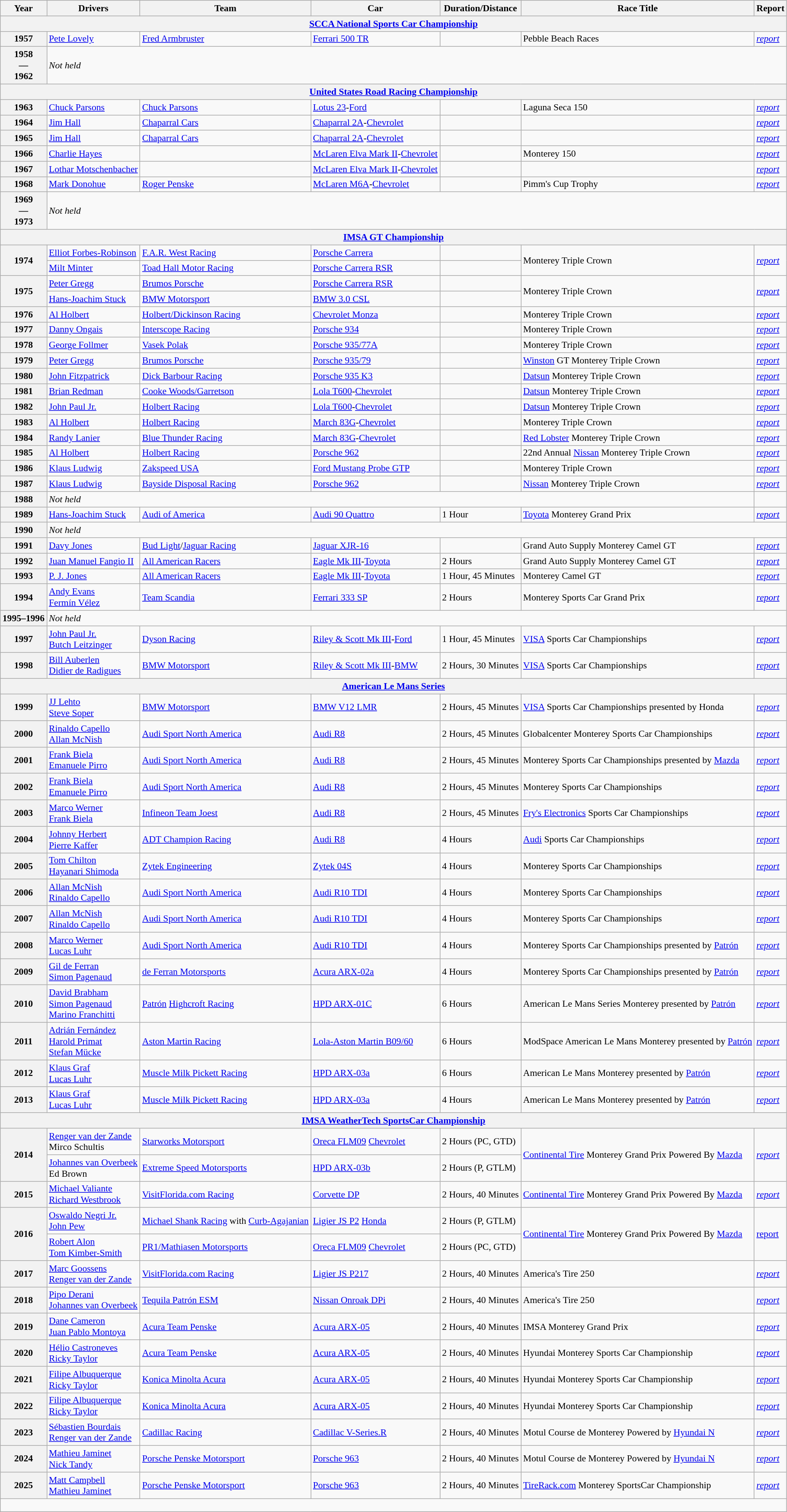<table class="wikitable" style="font-size: 90%;">
<tr>
<th>Year</th>
<th>Drivers</th>
<th>Team</th>
<th>Car</th>
<th>Duration/Distance</th>
<th>Race Title</th>
<th>Report</th>
</tr>
<tr>
<th colspan="7"><a href='#'>SCCA National Sports Car Championship</a></th>
</tr>
<tr>
<th>1957</th>
<td> <a href='#'>Pete Lovely</a></td>
<td> <a href='#'>Fred Armbruster</a></td>
<td><a href='#'>Ferrari 500 TR</a></td>
<td></td>
<td>Pebble Beach Races</td>
<td><em><a href='#'>report</a></em></td>
</tr>
<tr>
<th>1958<br>—<br>1962</th>
<td colspan="6"><em>Not held</em></td>
</tr>
<tr>
<th colspan="7"><a href='#'>United States Road Racing Championship</a></th>
</tr>
<tr>
<th>1963</th>
<td> <a href='#'>Chuck Parsons</a></td>
<td> <a href='#'>Chuck Parsons</a></td>
<td><a href='#'>Lotus 23</a>-<a href='#'>Ford</a></td>
<td></td>
<td>Laguna Seca 150</td>
<td><em><a href='#'>report</a></em></td>
</tr>
<tr>
<th>1964</th>
<td> <a href='#'>Jim Hall</a></td>
<td> <a href='#'>Chaparral Cars</a></td>
<td><a href='#'>Chaparral 2A</a>-<a href='#'>Chevrolet</a></td>
<td></td>
<td></td>
<td><em><a href='#'>report</a></em></td>
</tr>
<tr>
<th>1965</th>
<td> <a href='#'>Jim Hall</a></td>
<td> <a href='#'>Chaparral Cars</a></td>
<td><a href='#'>Chaparral 2A</a>-<a href='#'>Chevrolet</a></td>
<td></td>
<td></td>
<td><em><a href='#'>report</a></em></td>
</tr>
<tr>
<th>1966</th>
<td> <a href='#'>Charlie Hayes</a></td>
<td></td>
<td><a href='#'>McLaren Elva Mark II</a>-<a href='#'>Chevrolet</a></td>
<td></td>
<td>Monterey 150</td>
<td><em><a href='#'>report</a></em></td>
</tr>
<tr>
<th>1967</th>
<td> <a href='#'>Lothar Motschenbacher</a></td>
<td></td>
<td><a href='#'>McLaren Elva Mark II</a>-<a href='#'>Chevrolet</a></td>
<td></td>
<td></td>
<td><em><a href='#'>report</a></em></td>
</tr>
<tr>
<th>1968</th>
<td> <a href='#'>Mark Donohue</a></td>
<td> <a href='#'>Roger Penske</a></td>
<td><a href='#'>McLaren M6A</a>-<a href='#'>Chevrolet</a></td>
<td></td>
<td>Pimm's Cup Trophy</td>
<td><em><a href='#'>report</a></em></td>
</tr>
<tr>
<th>1969<br>—<br>1973</th>
<td colspan="6"><em>Not held</em></td>
</tr>
<tr>
<th colspan="7"><a href='#'>IMSA GT Championship</a></th>
</tr>
<tr>
<th rowspan="2">1974</th>
<td> <a href='#'>Elliot Forbes-Robinson</a></td>
<td> <a href='#'>F.A.R. West Racing</a></td>
<td><a href='#'>Porsche Carrera</a></td>
<td></td>
<td rowspan="2">Monterey Triple Crown</td>
<td rowspan="2"><em><a href='#'>report</a></em></td>
</tr>
<tr>
<td> <a href='#'>Milt Minter</a></td>
<td> <a href='#'>Toad Hall Motor Racing</a></td>
<td><a href='#'>Porsche Carrera RSR</a></td>
<td></td>
</tr>
<tr>
<th rowspan="2">1975</th>
<td> <a href='#'>Peter Gregg</a></td>
<td> <a href='#'>Brumos Porsche</a></td>
<td><a href='#'>Porsche Carrera RSR</a></td>
<td></td>
<td rowspan="2">Monterey Triple Crown</td>
<td rowspan="2"><em><a href='#'>report</a></em></td>
</tr>
<tr>
<td> <a href='#'>Hans-Joachim Stuck</a></td>
<td> <a href='#'>BMW Motorsport</a></td>
<td><a href='#'>BMW 3.0 CSL</a></td>
<td></td>
</tr>
<tr>
<th>1976</th>
<td> <a href='#'>Al Holbert</a></td>
<td> <a href='#'>Holbert/Dickinson Racing</a></td>
<td><a href='#'>Chevrolet Monza</a></td>
<td></td>
<td>Monterey Triple Crown</td>
<td><em><a href='#'>report</a></em></td>
</tr>
<tr>
<th>1977</th>
<td> <a href='#'>Danny Ongais</a></td>
<td> <a href='#'>Interscope Racing</a></td>
<td><a href='#'>Porsche 934</a></td>
<td></td>
<td>Monterey Triple Crown</td>
<td><em><a href='#'>report</a></em></td>
</tr>
<tr>
<th>1978</th>
<td> <a href='#'>George Follmer</a></td>
<td> <a href='#'>Vasek Polak</a></td>
<td><a href='#'>Porsche 935/77A</a></td>
<td></td>
<td>Monterey Triple Crown</td>
<td><em><a href='#'>report</a></em></td>
</tr>
<tr>
<th>1979</th>
<td> <a href='#'>Peter Gregg</a></td>
<td> <a href='#'>Brumos Porsche</a></td>
<td><a href='#'>Porsche 935/79</a></td>
<td></td>
<td><a href='#'>Winston</a> GT Monterey Triple Crown</td>
<td><em><a href='#'>report</a></em></td>
</tr>
<tr>
<th>1980</th>
<td> <a href='#'>John Fitzpatrick</a></td>
<td> <a href='#'>Dick Barbour Racing</a></td>
<td><a href='#'>Porsche 935 K3</a></td>
<td></td>
<td><a href='#'>Datsun</a> Monterey Triple Crown</td>
<td><em><a href='#'>report</a></em></td>
</tr>
<tr>
<th>1981</th>
<td> <a href='#'>Brian Redman</a></td>
<td> <a href='#'>Cooke Woods/Garretson</a></td>
<td><a href='#'>Lola T600</a>-<a href='#'>Chevrolet</a></td>
<td></td>
<td><a href='#'>Datsun</a> Monterey Triple Crown</td>
<td><em><a href='#'>report</a></em></td>
</tr>
<tr>
<th>1982</th>
<td> <a href='#'>John Paul Jr.</a></td>
<td> <a href='#'>Holbert Racing</a></td>
<td><a href='#'>Lola T600</a>-<a href='#'>Chevrolet</a></td>
<td></td>
<td><a href='#'>Datsun</a> Monterey Triple Crown</td>
<td><em><a href='#'>report</a></em></td>
</tr>
<tr>
<th>1983</th>
<td> <a href='#'>Al Holbert</a></td>
<td> <a href='#'>Holbert Racing</a></td>
<td><a href='#'>March 83G</a>-<a href='#'>Chevrolet</a></td>
<td></td>
<td>Monterey Triple Crown</td>
<td><em><a href='#'>report</a></em></td>
</tr>
<tr>
<th>1984</th>
<td> <a href='#'>Randy Lanier</a></td>
<td> <a href='#'>Blue Thunder Racing</a></td>
<td><a href='#'>March 83G</a>-<a href='#'>Chevrolet</a></td>
<td></td>
<td><a href='#'>Red Lobster</a> Monterey Triple Crown</td>
<td><em><a href='#'>report</a></em></td>
</tr>
<tr>
<th>1985</th>
<td> <a href='#'>Al Holbert</a></td>
<td> <a href='#'>Holbert Racing</a></td>
<td><a href='#'>Porsche 962</a></td>
<td></td>
<td>22nd Annual <a href='#'>Nissan</a> Monterey Triple Crown</td>
<td><em><a href='#'>report</a></em></td>
</tr>
<tr>
<th>1986</th>
<td> <a href='#'>Klaus Ludwig</a></td>
<td> <a href='#'>Zakspeed USA</a></td>
<td><a href='#'>Ford Mustang Probe GTP</a></td>
<td></td>
<td>Monterey Triple Crown</td>
<td><em><a href='#'>report</a></em></td>
</tr>
<tr>
<th>1987</th>
<td> <a href='#'>Klaus Ludwig</a></td>
<td> <a href='#'>Bayside Disposal Racing</a></td>
<td><a href='#'>Porsche 962</a></td>
<td></td>
<td><a href='#'>Nissan</a> Monterey Triple Crown</td>
<td><em><a href='#'>report</a></em></td>
</tr>
<tr>
<th>1988</th>
<td colspan="5"><em>Not held</em></td>
</tr>
<tr>
<th>1989</th>
<td> <a href='#'>Hans-Joachim Stuck</a></td>
<td> <a href='#'>Audi of America</a></td>
<td><a href='#'>Audi 90 Quattro</a></td>
<td>1 Hour</td>
<td><a href='#'>Toyota</a> Monterey Grand Prix</td>
<td><em><a href='#'>report</a></em></td>
</tr>
<tr>
<th>1990</th>
<td colspan="6"><em>Not held</em></td>
</tr>
<tr>
<th>1991</th>
<td> <a href='#'>Davy Jones</a></td>
<td> <a href='#'>Bud Light</a>/<a href='#'>Jaguar Racing</a></td>
<td><a href='#'>Jaguar XJR-16</a></td>
<td></td>
<td>Grand Auto Supply Monterey Camel GT</td>
<td><em><a href='#'>report</a></em></td>
</tr>
<tr>
<th>1992</th>
<td> <a href='#'>Juan Manuel Fangio II</a></td>
<td> <a href='#'>All American Racers</a></td>
<td><a href='#'>Eagle Mk III</a>-<a href='#'>Toyota</a></td>
<td>2 Hours</td>
<td>Grand Auto Supply Monterey Camel GT</td>
<td><em><a href='#'>report</a></em></td>
</tr>
<tr>
<th>1993</th>
<td> <a href='#'>P. J. Jones</a></td>
<td> <a href='#'>All American Racers</a></td>
<td><a href='#'>Eagle Mk III</a>-<a href='#'>Toyota</a></td>
<td>1 Hour, 45 Minutes</td>
<td>Monterey Camel GT</td>
<td><em><a href='#'>report</a></em></td>
</tr>
<tr>
<th>1994</th>
<td> <a href='#'>Andy Evans</a><br> <a href='#'>Fermín Vélez</a></td>
<td> <a href='#'>Team Scandia</a></td>
<td><a href='#'>Ferrari 333 SP</a></td>
<td>2 Hours</td>
<td>Monterey Sports Car Grand Prix</td>
<td><em><a href='#'>report</a></em></td>
</tr>
<tr>
<th>1995–1996</th>
<td colspan="6"><em>Not held</em></td>
</tr>
<tr>
<th>1997</th>
<td> <a href='#'>John Paul Jr.</a><br> <a href='#'>Butch Leitzinger</a></td>
<td> <a href='#'>Dyson Racing</a></td>
<td><a href='#'>Riley & Scott Mk III</a>-<a href='#'>Ford</a></td>
<td>1 Hour, 45 Minutes</td>
<td><a href='#'>VISA</a> Sports Car Championships</td>
<td><em><a href='#'>report</a></em></td>
</tr>
<tr>
<th>1998</th>
<td> <a href='#'>Bill Auberlen</a><br> <a href='#'>Didier de Radigues</a></td>
<td> <a href='#'>BMW Motorsport</a></td>
<td><a href='#'>Riley & Scott Mk III</a>-<a href='#'>BMW</a></td>
<td>2 Hours, 30 Minutes</td>
<td><a href='#'>VISA</a> Sports Car Championships</td>
<td><em><a href='#'>report</a></em></td>
</tr>
<tr>
<th colspan="7"><a href='#'>American Le Mans Series</a></th>
</tr>
<tr>
<th>1999</th>
<td> <a href='#'>JJ Lehto</a><br> <a href='#'>Steve Soper</a></td>
<td> <a href='#'>BMW Motorsport</a></td>
<td><a href='#'>BMW V12 LMR</a></td>
<td>2 Hours, 45 Minutes</td>
<td><a href='#'>VISA</a> Sports Car Championships presented by Honda</td>
<td><em><a href='#'>report</a></em></td>
</tr>
<tr>
<th>2000</th>
<td> <a href='#'>Rinaldo Capello</a><br> <a href='#'>Allan McNish</a></td>
<td> <a href='#'>Audi Sport North America</a></td>
<td><a href='#'>Audi R8</a></td>
<td>2 Hours, 45 Minutes</td>
<td>Globalcenter Monterey Sports Car Championships</td>
<td><em><a href='#'>report</a></em></td>
</tr>
<tr>
<th>2001</th>
<td> <a href='#'>Frank Biela</a><br> <a href='#'>Emanuele Pirro</a></td>
<td> <a href='#'>Audi Sport North America</a></td>
<td><a href='#'>Audi R8</a></td>
<td>2 Hours, 45 Minutes</td>
<td>Monterey Sports Car Championships presented by <a href='#'>Mazda</a></td>
<td><em><a href='#'>report</a></em></td>
</tr>
<tr>
<th>2002</th>
<td> <a href='#'>Frank Biela</a><br> <a href='#'>Emanuele Pirro</a></td>
<td> <a href='#'>Audi Sport North America</a></td>
<td><a href='#'>Audi R8</a></td>
<td>2 Hours, 45 Minutes</td>
<td>Monterey Sports Car Championships</td>
<td><em><a href='#'>report</a></em></td>
</tr>
<tr>
<th>2003</th>
<td> <a href='#'>Marco Werner</a><br> <a href='#'>Frank Biela</a></td>
<td> <a href='#'>Infineon Team Joest</a></td>
<td><a href='#'>Audi R8</a></td>
<td>2 Hours, 45 Minutes</td>
<td><a href='#'>Fry's Electronics</a> Sports Car Championships</td>
<td><em><a href='#'>report</a></em></td>
</tr>
<tr>
<th>2004</th>
<td> <a href='#'>Johnny Herbert</a><br> <a href='#'>Pierre Kaffer</a></td>
<td> <a href='#'>ADT Champion Racing</a></td>
<td><a href='#'>Audi R8</a></td>
<td>4 Hours</td>
<td><a href='#'>Audi</a> Sports Car Championships</td>
<td><em><a href='#'>report</a></em></td>
</tr>
<tr>
<th>2005</th>
<td> <a href='#'>Tom Chilton</a><br> <a href='#'>Hayanari Shimoda</a></td>
<td> <a href='#'>Zytek Engineering</a></td>
<td><a href='#'>Zytek 04S</a></td>
<td>4 Hours</td>
<td>Monterey Sports Car Championships</td>
<td><em><a href='#'>report</a></em></td>
</tr>
<tr>
<th>2006</th>
<td> <a href='#'>Allan McNish</a><br> <a href='#'>Rinaldo Capello</a></td>
<td> <a href='#'>Audi Sport North America</a></td>
<td><a href='#'>Audi R10 TDI</a></td>
<td>4 Hours</td>
<td>Monterey Sports Car Championships</td>
<td><em><a href='#'>report</a></em></td>
</tr>
<tr>
<th>2007</th>
<td> <a href='#'>Allan McNish</a><br> <a href='#'>Rinaldo Capello</a></td>
<td> <a href='#'>Audi Sport North America</a></td>
<td><a href='#'>Audi R10 TDI</a></td>
<td>4 Hours</td>
<td>Monterey Sports Car Championships</td>
<td><em><a href='#'>report</a></em></td>
</tr>
<tr>
<th>2008</th>
<td> <a href='#'>Marco Werner</a><br> <a href='#'>Lucas Luhr</a></td>
<td> <a href='#'>Audi Sport North America</a></td>
<td><a href='#'>Audi R10 TDI</a></td>
<td>4 Hours</td>
<td>Monterey Sports Car Championships presented by <a href='#'>Patrón</a></td>
<td><em><a href='#'>report</a></em></td>
</tr>
<tr>
<th>2009</th>
<td> <a href='#'>Gil de Ferran</a><br> <a href='#'>Simon Pagenaud</a></td>
<td> <a href='#'>de Ferran Motorsports</a></td>
<td><a href='#'>Acura ARX-02a</a></td>
<td>4 Hours</td>
<td>Monterey Sports Car Championships presented by <a href='#'>Patrón</a></td>
<td><em><a href='#'>report</a></em></td>
</tr>
<tr>
<th>2010</th>
<td> <a href='#'>David Brabham</a><br> <a href='#'>Simon Pagenaud</a><br> <a href='#'>Marino Franchitti</a></td>
<td> <a href='#'>Patrón</a> <a href='#'>Highcroft Racing</a></td>
<td><a href='#'>HPD ARX-01C</a></td>
<td>6 Hours</td>
<td>American Le Mans Series Monterey presented by <a href='#'>Patrón</a></td>
<td><em><a href='#'>report</a></em></td>
</tr>
<tr>
<th>2011</th>
<td> <a href='#'>Adrián Fernández</a><br> <a href='#'>Harold Primat</a><br> <a href='#'>Stefan Mücke</a></td>
<td> <a href='#'>Aston Martin Racing</a></td>
<td><a href='#'>Lola-Aston Martin B09/60</a></td>
<td>6 Hours</td>
<td>ModSpace American Le Mans Monterey presented by <a href='#'>Patrón</a></td>
<td><em><a href='#'>report</a></em></td>
</tr>
<tr>
<th>2012</th>
<td> <a href='#'>Klaus Graf</a><br> <a href='#'>Lucas Luhr</a></td>
<td> <a href='#'>Muscle Milk Pickett Racing</a></td>
<td><a href='#'>HPD ARX-03a</a></td>
<td>6 Hours</td>
<td>American Le Mans Monterey presented by <a href='#'>Patrón</a></td>
<td><em><a href='#'>report</a></em></td>
</tr>
<tr>
<th>2013</th>
<td> <a href='#'>Klaus Graf</a><br> <a href='#'>Lucas Luhr</a></td>
<td> <a href='#'>Muscle Milk Pickett Racing</a></td>
<td><a href='#'>HPD ARX-03a</a></td>
<td>4 Hours</td>
<td>American Le Mans Monterey presented by <a href='#'>Patrón</a></td>
<td><em><a href='#'>report</a></em></td>
</tr>
<tr>
<th colspan="7"><a href='#'>IMSA WeatherTech SportsCar Championship</a></th>
</tr>
<tr>
<th rowspan="2">2014</th>
<td> <a href='#'>Renger van der Zande</a><br> Mirco Schultis</td>
<td> <a href='#'>Starworks Motorsport</a></td>
<td><a href='#'>Oreca FLM09</a> <a href='#'>Chevrolet</a></td>
<td>2 Hours (PC, GTD)</td>
<td rowspan="2"><a href='#'>Continental Tire</a> Monterey Grand Prix Powered By <a href='#'>Mazda</a></td>
<td rowspan="2"><em><a href='#'>report</a></em></td>
</tr>
<tr>
<td> <a href='#'>Johannes van Overbeek</a><br> Ed Brown</td>
<td> <a href='#'>Extreme Speed Motorsports</a></td>
<td><a href='#'>HPD ARX-03b</a></td>
<td>2 Hours (P, GTLM)</td>
</tr>
<tr>
<th>2015</th>
<td> <a href='#'>Michael Valiante</a><br> <a href='#'>Richard Westbrook</a></td>
<td> <a href='#'>VisitFlorida.com Racing</a></td>
<td><a href='#'>Corvette DP</a></td>
<td>2 Hours, 40 Minutes</td>
<td><a href='#'>Continental Tire</a> Monterey Grand Prix Powered By <a href='#'>Mazda</a></td>
<td><em><a href='#'>report</a></em></td>
</tr>
<tr>
<th rowspan="2">2016</th>
<td> <a href='#'>Oswaldo Negri Jr.</a><br>  <a href='#'>John Pew</a></td>
<td> <a href='#'>Michael Shank Racing</a> with <a href='#'>Curb-Agajanian</a></td>
<td><a href='#'>Ligier JS P2</a> <a href='#'>Honda</a></td>
<td>2 Hours (P, GTLM)</td>
<td rowspan="2"><a href='#'>Continental Tire</a> Monterey Grand Prix Powered By <a href='#'>Mazda</a></td>
<td rowspan="2"><a href='#'>report</a></td>
</tr>
<tr>
<td> <a href='#'>Robert Alon</a><br> <a href='#'>Tom Kimber-Smith</a></td>
<td> <a href='#'>PR1/Mathiasen Motorsports</a></td>
<td><a href='#'>Oreca FLM09</a> <a href='#'>Chevrolet</a></td>
<td>2 Hours (PC, GTD)</td>
</tr>
<tr>
<th>2017</th>
<td> <a href='#'>Marc Goossens</a><br> <a href='#'>Renger van der Zande</a></td>
<td> <a href='#'>VisitFlorida.com Racing</a></td>
<td><a href='#'>Ligier JS P217</a></td>
<td>2 Hours, 40 Minutes</td>
<td>America's Tire 250</td>
<td><em><a href='#'>report</a></em></td>
</tr>
<tr>
<th>2018</th>
<td> <a href='#'>Pipo Derani</a><br> <a href='#'>Johannes van Overbeek</a></td>
<td> <a href='#'>Tequila Patrón ESM</a></td>
<td><a href='#'>Nissan Onroak DPi</a></td>
<td>2 Hours, 40 Minutes</td>
<td>America's Tire 250</td>
<td><em><a href='#'>report</a></em></td>
</tr>
<tr>
<th>2019</th>
<td> <a href='#'>Dane Cameron</a><br> <a href='#'>Juan Pablo Montoya</a></td>
<td> <a href='#'>Acura Team Penske</a></td>
<td><a href='#'>Acura ARX-05</a></td>
<td>2 Hours, 40 Minutes</td>
<td>IMSA Monterey Grand Prix</td>
<td><em><a href='#'>report</a></em></td>
</tr>
<tr>
<th>2020</th>
<td> <a href='#'>Hélio Castroneves</a><br> <a href='#'>Ricky Taylor</a></td>
<td> <a href='#'>Acura Team Penske</a></td>
<td><a href='#'>Acura ARX-05</a></td>
<td>2 Hours, 40 Minutes</td>
<td>Hyundai Monterey Sports Car Championship</td>
<td><em><a href='#'>report</a></em></td>
</tr>
<tr>
<th>2021</th>
<td> <a href='#'>Filipe Albuquerque</a><br> <a href='#'>Ricky Taylor</a></td>
<td> <a href='#'>Konica Minolta Acura</a></td>
<td><a href='#'>Acura ARX-05</a></td>
<td>2 Hours, 40 Minutes</td>
<td>Hyundai Monterey Sports Car Championship</td>
<td><em><a href='#'>report</a></em></td>
</tr>
<tr>
<th>2022</th>
<td> <a href='#'>Filipe Albuquerque</a><br> <a href='#'>Ricky Taylor</a></td>
<td> <a href='#'>Konica Minolta Acura</a></td>
<td><a href='#'>Acura ARX-05</a></td>
<td>2 Hours, 40 Minutes</td>
<td>Hyundai Monterey Sports Car Championship</td>
<td><em><a href='#'>report</a></em></td>
</tr>
<tr>
<th>2023</th>
<td> <a href='#'>Sébastien Bourdais</a><br> <a href='#'>Renger van der Zande</a></td>
<td> <a href='#'>Cadillac Racing</a></td>
<td><a href='#'>Cadillac V-Series.R</a></td>
<td>2 Hours, 40 Minutes</td>
<td>Motul Course de Monterey Powered by <a href='#'>Hyundai N</a></td>
<td><em><a href='#'>report</a></em></td>
</tr>
<tr>
<th>2024</th>
<td> <a href='#'>Mathieu Jaminet</a><br> <a href='#'>Nick Tandy</a></td>
<td> <a href='#'>Porsche Penske Motorsport</a></td>
<td><a href='#'>Porsche 963</a></td>
<td>2 Hours, 40 Minutes</td>
<td>Motul Course de Monterey Powered by <a href='#'>Hyundai N</a></td>
<td><em><a href='#'>report</a></em></td>
</tr>
<tr>
<th>2025</th>
<td> <a href='#'>Matt Campbell</a><br> <a href='#'>Mathieu Jaminet</a></td>
<td> <a href='#'>Porsche Penske Motorsport</a></td>
<td><a href='#'>Porsche 963</a></td>
<td>2 Hours, 40 Minutes</td>
<td><a href='#'>TireRack.com</a> Monterey SportsCar Championship</td>
<td><em><a href='#'>report</a></em></td>
</tr>
<tr>
<td colspan=8 style="font-size:smaller"><br></td>
</tr>
</table>
